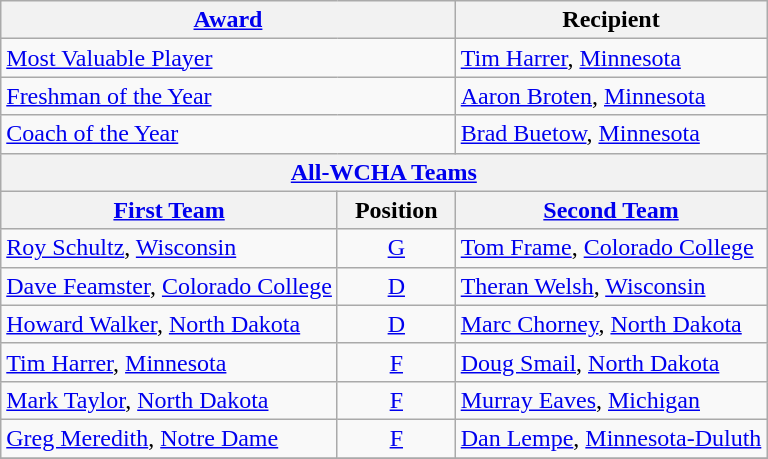<table class="wikitable">
<tr>
<th colspan=2><a href='#'>Award</a></th>
<th>Recipient</th>
</tr>
<tr>
<td colspan=2><a href='#'>Most Valuable Player</a></td>
<td><a href='#'>Tim Harrer</a>, <a href='#'>Minnesota</a></td>
</tr>
<tr>
<td colspan=2><a href='#'>Freshman of the Year</a></td>
<td><a href='#'>Aaron Broten</a>, <a href='#'>Minnesota</a></td>
</tr>
<tr>
<td colspan=2><a href='#'>Coach of the Year</a></td>
<td><a href='#'>Brad Buetow</a>, <a href='#'>Minnesota</a></td>
</tr>
<tr>
<th colspan=3><a href='#'>All-WCHA Teams</a></th>
</tr>
<tr>
<th><a href='#'>First Team</a></th>
<th>  Position  </th>
<th><a href='#'>Second Team</a></th>
</tr>
<tr>
<td><a href='#'>Roy Schultz</a>, <a href='#'>Wisconsin</a></td>
<td align=center><a href='#'>G</a></td>
<td><a href='#'>Tom Frame</a>, <a href='#'>Colorado College</a></td>
</tr>
<tr>
<td><a href='#'>Dave Feamster</a>, <a href='#'>Colorado College</a></td>
<td align=center><a href='#'>D</a></td>
<td><a href='#'>Theran Welsh</a>, <a href='#'>Wisconsin</a></td>
</tr>
<tr>
<td><a href='#'>Howard Walker</a>, <a href='#'>North Dakota</a></td>
<td align=center><a href='#'>D</a></td>
<td><a href='#'>Marc Chorney</a>, <a href='#'>North Dakota</a></td>
</tr>
<tr>
<td><a href='#'>Tim Harrer</a>, <a href='#'>Minnesota</a></td>
<td align=center><a href='#'>F</a></td>
<td><a href='#'>Doug Smail</a>, <a href='#'>North Dakota</a></td>
</tr>
<tr>
<td><a href='#'>Mark Taylor</a>, <a href='#'>North Dakota</a></td>
<td align=center><a href='#'>F</a></td>
<td><a href='#'>Murray Eaves</a>, <a href='#'>Michigan</a></td>
</tr>
<tr>
<td><a href='#'>Greg Meredith</a>, <a href='#'>Notre Dame</a></td>
<td align=center><a href='#'>F</a></td>
<td><a href='#'>Dan Lempe</a>, <a href='#'>Minnesota-Duluth</a></td>
</tr>
<tr>
</tr>
</table>
